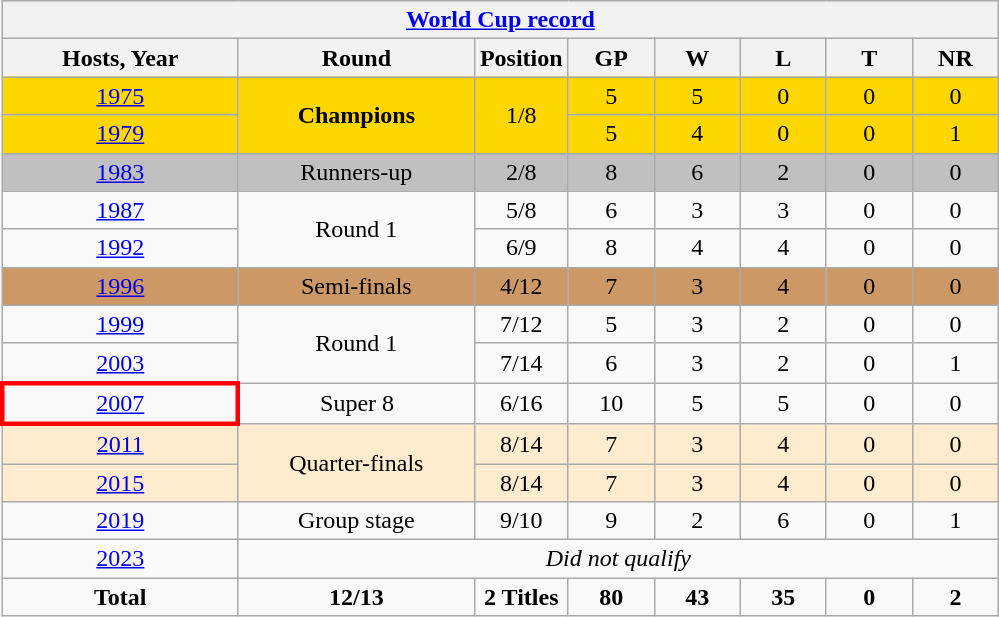<table class="wikitable" style="text-align: center">
<tr>
<th colspan=9><a href='#'>World Cup record</a></th>
</tr>
<tr>
<th width=150>Hosts, Year</th>
<th width=150>Round</th>
<th width=50>Position</th>
<th width=50>GP</th>
<th width=50>W</th>
<th width=50>L</th>
<th width=50>T</th>
<th width=50>NR</th>
</tr>
<tr style="background:gold;">
<td> <a href='#'>1975</a></td>
<td rowspan=2><strong>Champions</strong></td>
<td rowspan=2>1/8</td>
<td>5</td>
<td>5</td>
<td>0</td>
<td>0</td>
<td>0</td>
</tr>
<tr style="background:gold;">
<td> <a href='#'>1979</a></td>
<td>5</td>
<td>4</td>
<td>0</td>
<td>0</td>
<td>1</td>
</tr>
<tr style="background:silver;">
<td>  <a href='#'>1983</a></td>
<td>Runners-up</td>
<td>2/8</td>
<td>8</td>
<td>6</td>
<td>2</td>
<td>0</td>
<td>0</td>
</tr>
<tr>
<td> <a href='#'>1987</a></td>
<td rowspan=2>Round 1</td>
<td>5/8</td>
<td>6</td>
<td>3</td>
<td>3</td>
<td>0</td>
<td>0</td>
</tr>
<tr>
<td> <a href='#'>1992</a></td>
<td>6/9</td>
<td>8</td>
<td>4</td>
<td>4</td>
<td>0</td>
<td>0</td>
</tr>
<tr style="background:#cc9966;">
<td> <a href='#'>1996</a></td>
<td>Semi-finals</td>
<td>4/12</td>
<td>7</td>
<td>3</td>
<td>4</td>
<td>0</td>
<td>0</td>
</tr>
<tr>
<td> <a href='#'>1999</a></td>
<td rowspan=2>Round 1</td>
<td>7/12</td>
<td>5</td>
<td>3</td>
<td>2</td>
<td>0</td>
<td>0</td>
</tr>
<tr>
<td> <a href='#'>2003</a></td>
<td>7/14</td>
<td>6</td>
<td>3</td>
<td>2</td>
<td>0</td>
<td>1</td>
</tr>
<tr>
<td style="border: 3px solid red"> <a href='#'>2007</a></td>
<td>Super 8</td>
<td>6/16</td>
<td>10</td>
<td>5</td>
<td>5</td>
<td>0</td>
<td>0</td>
</tr>
<tr style="background:#ffebcd;">
<td>   <a href='#'>2011</a></td>
<td rowspan=2>Quarter-finals</td>
<td>8/14</td>
<td>7</td>
<td>3</td>
<td>4</td>
<td>0</td>
<td>0</td>
</tr>
<tr style="background:#ffebcd;">
<td>  <a href='#'>2015</a></td>
<td>8/14</td>
<td>7</td>
<td>3</td>
<td>4</td>
<td>0</td>
<td>0</td>
</tr>
<tr>
<td>  <a href='#'>2019</a></td>
<td>Group stage</td>
<td>9/10</td>
<td>9</td>
<td>2</td>
<td>6</td>
<td>0</td>
<td>1</td>
</tr>
<tr>
<td> <a href='#'>2023</a></td>
<td colspan='9'><em>Did not qualify</em></td>
</tr>
<tr>
<td><strong>Total</strong></td>
<td><strong>12/13</strong></td>
<td><strong>2 Titles</strong></td>
<td><strong>80</strong></td>
<td><strong>43</strong></td>
<td><strong>35</strong></td>
<td><strong>0</strong></td>
<td><strong>2</strong></td>
</tr>
</table>
